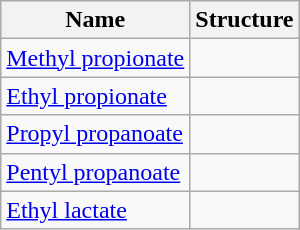<table class="wikitable skin-invert-image">
<tr>
<th>Name</th>
<th>Structure</th>
</tr>
<tr>
<td><a href='#'>Methyl propionate</a></td>
<td></td>
</tr>
<tr>
<td><a href='#'>Ethyl propionate</a></td>
<td></td>
</tr>
<tr>
<td><a href='#'>Propyl propanoate</a></td>
<td></td>
</tr>
<tr>
<td><a href='#'>Pentyl propanoate</a></td>
<td></td>
</tr>
<tr>
<td><a href='#'>Ethyl lactate</a></td>
<td></td>
</tr>
</table>
